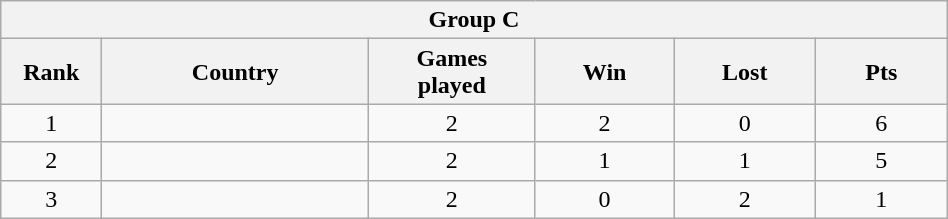<table class="wikitable" style= "text-align: center; Width:50%">
<tr>
<th colspan= 6>Group C</th>
</tr>
<tr>
<th width=2%>Rank</th>
<th width=10%>Country</th>
<th width=5%>Games <br> played</th>
<th width=5%>Win</th>
<th width=5%>Lost</th>
<th width=5%>Pts</th>
</tr>
<tr>
<td>1</td>
<td style= "text-align: left"></td>
<td>2</td>
<td>2</td>
<td>0</td>
<td>6</td>
</tr>
<tr>
<td>2</td>
<td style= "text-align: left"></td>
<td>2</td>
<td>1</td>
<td>1</td>
<td>5</td>
</tr>
<tr>
<td>3</td>
<td style= "text-align: left"></td>
<td>2</td>
<td>0</td>
<td>2</td>
<td>1</td>
</tr>
</table>
